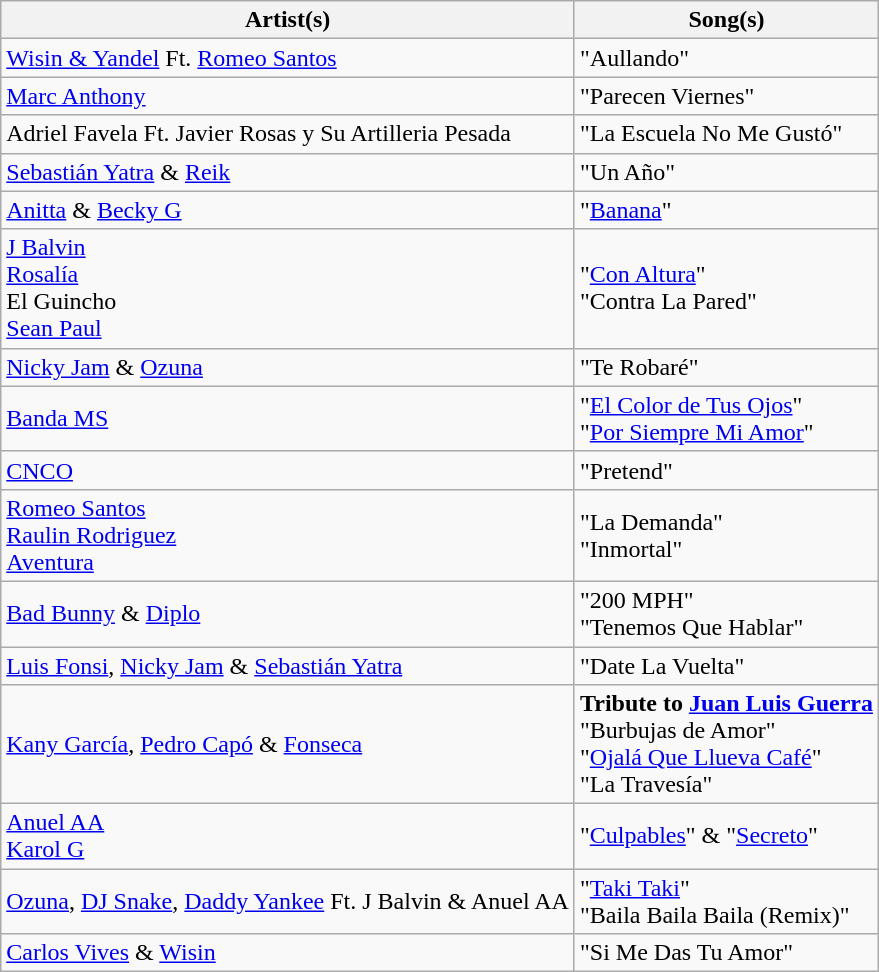<table class="wikitable plainrowheaders">
<tr>
<th scope="col">Artist(s)</th>
<th scope="col">Song(s)</th>
</tr>
<tr>
<td scope="row"><a href='#'>Wisin & Yandel</a> Ft. <a href='#'>Romeo Santos</a></td>
<td>"Aullando"</td>
</tr>
<tr>
<td scope="row"><a href='#'>Marc Anthony</a></td>
<td>"Parecen Viernes"</td>
</tr>
<tr>
<td scope="row">Adriel Favela Ft. Javier Rosas y Su Artilleria Pesada</td>
<td>"La Escuela No Me Gustó"</td>
</tr>
<tr>
<td scope="row"><a href='#'>Sebastián Yatra</a> & <a href='#'>Reik</a></td>
<td>"Un Año"</td>
</tr>
<tr>
<td scope="row"><a href='#'>Anitta</a> & <a href='#'>Becky G</a></td>
<td>"<a href='#'>Banana</a>"</td>
</tr>
<tr>
<td scope="row"><a href='#'>J Balvin</a><br><a href='#'>Rosalía</a><br>El Guincho<br><a href='#'>Sean Paul</a></td>
<td>"<a href='#'>Con Altura</a>"<br>"Contra La Pared"</td>
</tr>
<tr>
<td scope="row"><a href='#'>Nicky Jam</a> & <a href='#'>Ozuna</a></td>
<td>"Te Robaré"</td>
</tr>
<tr>
<td scope="row"><a href='#'>Banda MS</a></td>
<td>"<a href='#'>El Color de Tus Ojos</a>"<br>"<a href='#'>Por Siempre Mi Amor</a>"</td>
</tr>
<tr>
<td scope="row"><a href='#'>CNCO</a></td>
<td>"Pretend"</td>
</tr>
<tr>
<td scope="row"><a href='#'>Romeo Santos</a><br><a href='#'>Raulin Rodriguez</a><br><a href='#'>Aventura</a></td>
<td>"La Demanda"<br>"Inmortal"</td>
</tr>
<tr>
<td scope="row"><a href='#'>Bad Bunny</a> & <a href='#'>Diplo</a></td>
<td>"200 MPH"<br>"Tenemos Que Hablar"</td>
</tr>
<tr>
<td scope="row"><a href='#'>Luis Fonsi</a>, <a href='#'>Nicky Jam</a> & <a href='#'>Sebastián Yatra</a></td>
<td>"Date La Vuelta"</td>
</tr>
<tr>
<td scope="row"><a href='#'>Kany García</a>, <a href='#'>Pedro Capó</a> & <a href='#'>Fonseca</a></td>
<td><strong>Tribute to <a href='#'>Juan Luis Guerra</a></strong><br>"Burbujas de Amor"<br>"<a href='#'>Ojalá Que Llueva Café</a>"<br>"La Travesía"</td>
</tr>
<tr>
<td scope="row"><a href='#'>Anuel AA</a><br><a href='#'>Karol G</a></td>
<td>"<a href='#'>Culpables</a>" & "<a href='#'>Secreto</a>"</td>
</tr>
<tr>
<td scope="row"><a href='#'>Ozuna</a>, <a href='#'>DJ Snake</a>, <a href='#'>Daddy Yankee</a> Ft. J Balvin & Anuel AA</td>
<td>"<a href='#'>Taki Taki</a>"<br>"Baila Baila Baila (Remix)"</td>
</tr>
<tr>
<td scope="row"><a href='#'>Carlos Vives</a> & <a href='#'>Wisin</a></td>
<td>"Si Me Das Tu Amor"</td>
</tr>
</table>
